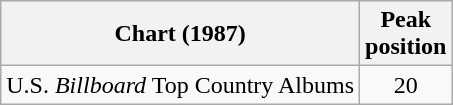<table class="wikitable">
<tr>
<th>Chart (1987)</th>
<th>Peak<br>position</th>
</tr>
<tr>
<td>U.S. <em>Billboard</em> Top Country Albums</td>
<td align="center">20</td>
</tr>
</table>
